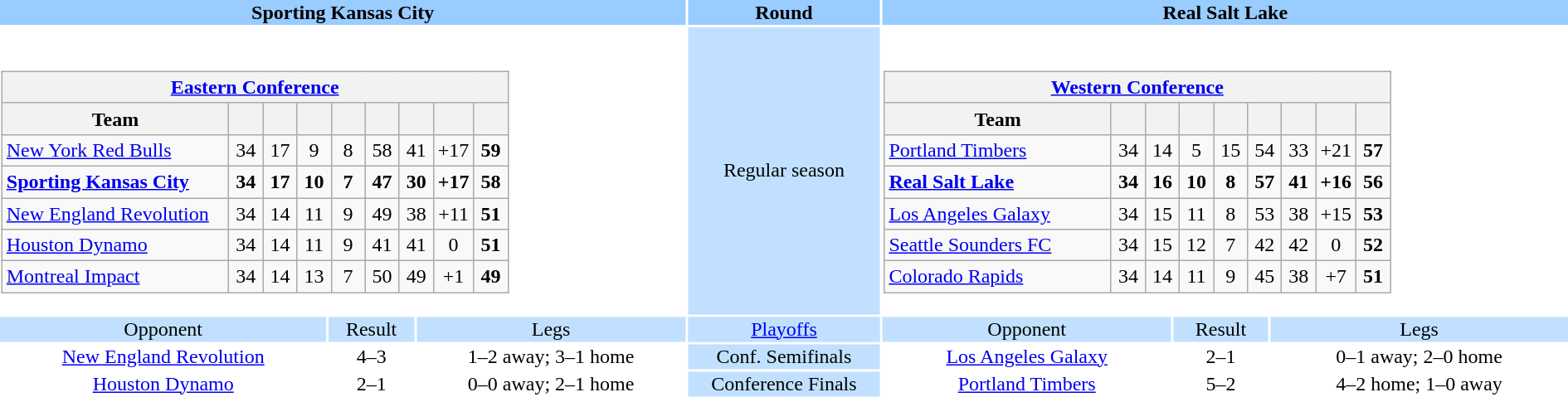<table style="width:100%; text-align:center;">
<tr style="vertical-align:top; background:#9cf;">
<th colspan=3 style="width:1*">Sporting Kansas City</th>
<th>Round</th>
<th colspan=3 style="width:1*">Real Salt Lake</th>
</tr>
<tr>
<td colspan="3" style="text-align:center;"><br><table class="wikitable" style="text-align: center;">
<tr>
<th colspan=9><a href='#'>Eastern Conference</a></th>
</tr>
<tr>
<th style="width:175px;">Team</th>
<th width="20"></th>
<th width="20"></th>
<th width="20"></th>
<th width="20"></th>
<th width="20"></th>
<th width="20"></th>
<th width="20"></th>
<th width="20"></th>
</tr>
<tr>
<td align=left><a href='#'>New York Red Bulls</a></td>
<td>34</td>
<td>17</td>
<td>9</td>
<td>8</td>
<td>58</td>
<td>41</td>
<td>+17</td>
<td><strong>59</strong></td>
</tr>
<tr>
<td align=left><strong><a href='#'>Sporting Kansas City</a></strong></td>
<td><strong>34</strong></td>
<td><strong>17</strong></td>
<td><strong>10</strong></td>
<td><strong>7</strong></td>
<td><strong>47</strong></td>
<td><strong>30</strong></td>
<td><strong>+17</strong></td>
<td><strong>58</strong></td>
</tr>
<tr>
<td align=left><a href='#'>New England Revolution</a></td>
<td>34</td>
<td>14</td>
<td>11</td>
<td>9</td>
<td>49</td>
<td>38</td>
<td>+11</td>
<td><strong>51</strong></td>
</tr>
<tr>
<td align=left><a href='#'>Houston Dynamo</a></td>
<td>34</td>
<td>14</td>
<td>11</td>
<td>9</td>
<td>41</td>
<td>41</td>
<td>0</td>
<td><strong>51</strong></td>
</tr>
<tr>
<td align=left><a href='#'>Montreal Impact</a></td>
<td>34</td>
<td>14</td>
<td>13</td>
<td>7</td>
<td>50</td>
<td>49</td>
<td>+1</td>
<td><strong>49</strong></td>
</tr>
</table>
</td>
<td style="background:#c1e0ff;">Regular season</td>
<td colspan="3" style="text-align:center;"><br><table class="wikitable" style="text-align: center;">
<tr>
<th colspan=9><a href='#'>Western Conference</a></th>
</tr>
<tr>
<th style="width:175px;">Team</th>
<th width="20"></th>
<th width="20"></th>
<th width="20"></th>
<th width="20"></th>
<th width="20"></th>
<th width="20"></th>
<th width="20"></th>
<th width="20"></th>
</tr>
<tr>
<td align=left><a href='#'>Portland Timbers</a></td>
<td>34</td>
<td>14</td>
<td>5</td>
<td>15</td>
<td>54</td>
<td>33</td>
<td>+21</td>
<td><strong>57</strong></td>
</tr>
<tr>
<td align=left><strong><a href='#'>Real Salt Lake</a></strong></td>
<td><strong>34</strong></td>
<td><strong>16</strong></td>
<td><strong>10</strong></td>
<td><strong>8</strong></td>
<td><strong>57</strong></td>
<td><strong>41</strong></td>
<td><strong>+16</strong></td>
<td><strong>56</strong></td>
</tr>
<tr>
<td align=left><a href='#'>Los Angeles Galaxy</a></td>
<td>34</td>
<td>15</td>
<td>11</td>
<td>8</td>
<td>53</td>
<td>38</td>
<td>+15</td>
<td><strong>53</strong></td>
</tr>
<tr>
<td align=left><a href='#'>Seattle Sounders FC</a></td>
<td>34</td>
<td>15</td>
<td>12</td>
<td>7</td>
<td>42</td>
<td>42</td>
<td>0</td>
<td><strong>52</strong></td>
</tr>
<tr>
<td align=left><a href='#'>Colorado Rapids</a></td>
<td>34</td>
<td>14</td>
<td>11</td>
<td>9</td>
<td>45</td>
<td>38</td>
<td>+7</td>
<td><strong>51</strong></td>
</tr>
</table>
</td>
</tr>
<tr style="vertical-align:top; background:#c1e0ff;">
<td>Opponent</td>
<td>Result</td>
<td>Legs</td>
<td style="background:#c1e0ff;"><a href='#'>Playoffs</a></td>
<td>Opponent</td>
<td>Result</td>
<td>Legs</td>
</tr>
<tr>
<td><a href='#'>New England Revolution</a></td>
<td>4–3</td>
<td>1–2 away; 3–1 home</td>
<td style="background:#c1e0ff;">Conf. Semifinals</td>
<td><a href='#'>Los Angeles Galaxy</a></td>
<td>2–1</td>
<td>0–1 away; 2–0 home</td>
</tr>
<tr>
<td><a href='#'>Houston Dynamo</a></td>
<td>2–1</td>
<td>0–0 away; 2–1 home</td>
<td style="background:#c1e0ff;">Conference Finals</td>
<td><a href='#'>Portland Timbers</a></td>
<td>5–2</td>
<td>4–2 home; 1–0 away</td>
</tr>
</table>
